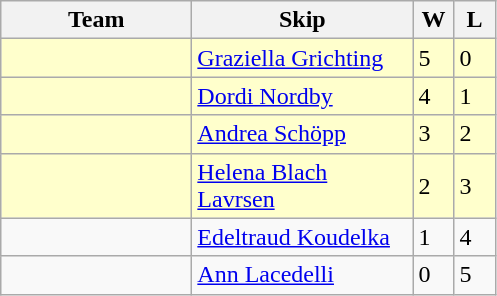<table class="wikitable">
<tr>
<th width="120">Team</th>
<th width="140">Skip</th>
<th width="20">W</th>
<th width="20">L</th>
</tr>
<tr bgcolor="#ffffcc">
<td></td>
<td><a href='#'>Graziella Grichting</a></td>
<td>5</td>
<td>0</td>
</tr>
<tr bgcolor="#ffffcc">
<td></td>
<td><a href='#'>Dordi Nordby</a></td>
<td>4</td>
<td>1</td>
</tr>
<tr bgcolor="#ffffcc">
<td></td>
<td><a href='#'>Andrea Schöpp</a></td>
<td>3</td>
<td>2</td>
</tr>
<tr bgcolor="#ffffcc">
<td></td>
<td><a href='#'>Helena Blach Lavrsen</a></td>
<td>2</td>
<td>3</td>
</tr>
<tr>
<td></td>
<td><a href='#'>Edeltraud Koudelka</a></td>
<td>1</td>
<td>4</td>
</tr>
<tr>
<td></td>
<td><a href='#'>Ann Lacedelli</a></td>
<td>0</td>
<td>5</td>
</tr>
</table>
